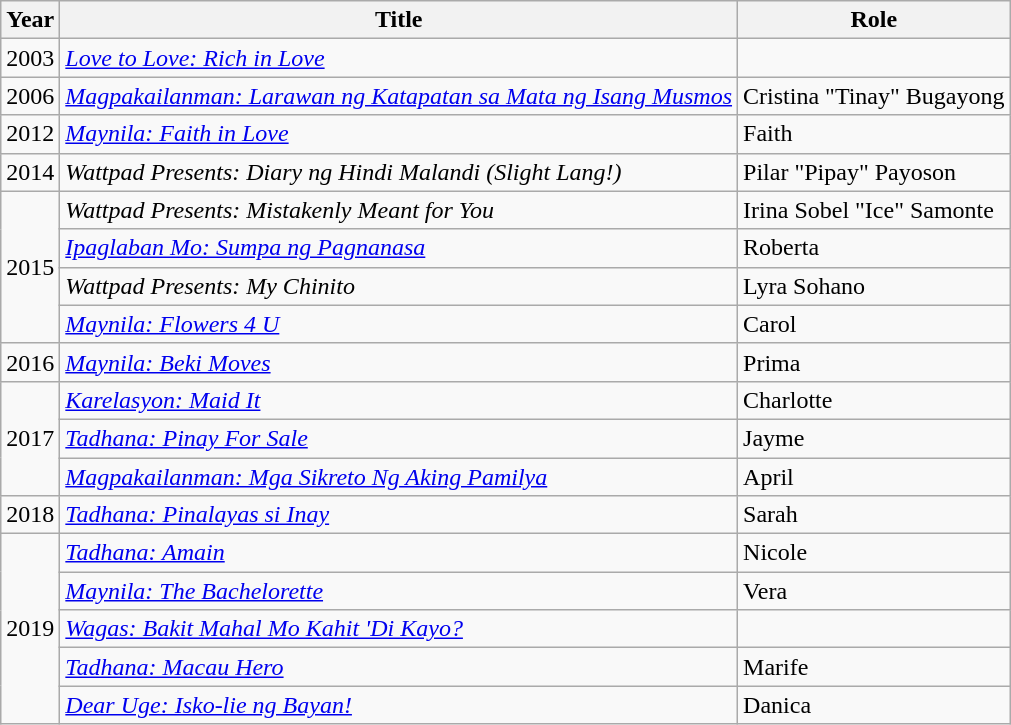<table class="wikitable">
<tr>
<th>Year</th>
<th>Title</th>
<th>Role</th>
</tr>
<tr>
<td>2003</td>
<td><em><a href='#'>Love to Love: Rich in Love</a></em></td>
<td></td>
</tr>
<tr>
<td>2006</td>
<td><em><a href='#'>Magpakailanman: Larawan ng Katapatan sa Mata ng Isang Musmos</a></em></td>
<td>Cristina "Tinay" Bugayong </td>
</tr>
<tr>
<td>2012</td>
<td><em><a href='#'>Maynila: Faith in Love</a></em></td>
<td>Faith</td>
</tr>
<tr>
<td>2014</td>
<td><em>Wattpad Presents: Diary ng Hindi Malandi (Slight Lang!)</em></td>
<td>Pilar "Pipay" Payoson</td>
</tr>
<tr>
<td rowspan="4">2015</td>
<td><em>Wattpad Presents: Mistakenly Meant for You</em></td>
<td>Irina Sobel "Ice" Samonte </td>
</tr>
<tr>
<td><em><a href='#'>Ipaglaban Mo: Sumpa ng Pagnanasa</a></em></td>
<td>Roberta</td>
</tr>
<tr>
<td><em>Wattpad Presents: My Chinito</em></td>
<td>Lyra Sohano</td>
</tr>
<tr>
<td><em><a href='#'>Maynila: Flowers 4 U</a></em></td>
<td>Carol</td>
</tr>
<tr>
<td>2016</td>
<td><em><a href='#'>Maynila: Beki Moves</a></em></td>
<td>Prima</td>
</tr>
<tr>
<td rowspan="3">2017</td>
<td><em><a href='#'>Karelasyon: Maid It</a></em></td>
<td>Charlotte </td>
</tr>
<tr>
<td><em><a href='#'>Tadhana: Pinay For Sale</a></em></td>
<td>Jayme </td>
</tr>
<tr>
<td><em><a href='#'>Magpakailanman: Mga Sikreto Ng Aking Pamilya</a></em></td>
<td>April </td>
</tr>
<tr>
<td>2018</td>
<td><em><a href='#'>Tadhana: Pinalayas si Inay</a></em></td>
<td>Sarah </td>
</tr>
<tr>
<td rowspan="5">2019</td>
<td><em><a href='#'>Tadhana: Amain</a></em></td>
<td>Nicole </td>
</tr>
<tr>
<td><em><a href='#'>Maynila: The Bachelorette</a></em></td>
<td>Vera </td>
</tr>
<tr>
<td><em><a href='#'>Wagas: Bakit Mahal Mo Kahit 'Di Kayo?</a></em></td>
<td></td>
</tr>
<tr>
<td><em><a href='#'>Tadhana: Macau Hero</a></em></td>
<td>Marife</td>
</tr>
<tr>
<td><em><a href='#'>Dear Uge: Isko-lie ng Bayan!</a></em></td>
<td>Danica </td>
</tr>
</table>
